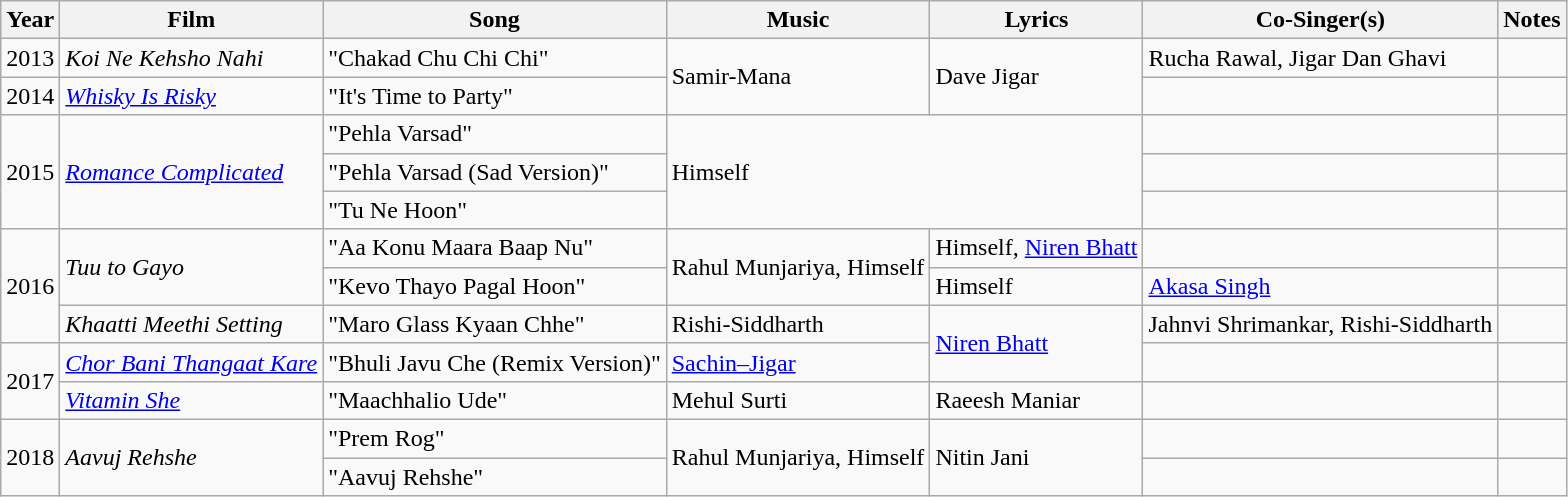<table class="wikitable sortable">
<tr>
<th>Year</th>
<th>Film</th>
<th>Song</th>
<th>Music</th>
<th>Lyrics</th>
<th>Co-Singer(s)</th>
<th>Notes</th>
</tr>
<tr>
<td>2013</td>
<td><em>Koi Ne Kehsho Nahi</em></td>
<td>"Chakad Chu Chi Chi"</td>
<td rowspan="2">Samir-Mana</td>
<td rowspan="2">Dave Jigar</td>
<td>Rucha Rawal, Jigar Dan Ghavi</td>
<td></td>
</tr>
<tr>
<td>2014</td>
<td><em><a href='#'>Whisky Is Risky</a></em></td>
<td>"It's Time to Party"</td>
<td></td>
<td></td>
</tr>
<tr>
<td rowspan="3">2015</td>
<td rowspan="3"><em><a href='#'>Romance Complicated</a></em></td>
<td>"Pehla Varsad"</td>
<td colspan="2" rowspan="3">Himself</td>
<td></td>
<td></td>
</tr>
<tr>
<td>"Pehla Varsad (Sad Version)"</td>
<td></td>
<td></td>
</tr>
<tr>
<td>"Tu Ne Hoon"</td>
<td></td>
<td></td>
</tr>
<tr>
<td rowspan="3">2016</td>
<td rowspan="2"><em>Tuu to Gayo</em></td>
<td>"Aa Konu Maara Baap Nu"</td>
<td rowspan="2">Rahul Munjariya, Himself</td>
<td>Himself, <a href='#'>Niren Bhatt</a></td>
<td></td>
<td></td>
</tr>
<tr>
<td>"Kevo Thayo Pagal Hoon"</td>
<td>Himself</td>
<td><a href='#'>Akasa Singh</a></td>
<td></td>
</tr>
<tr>
<td><em>Khaatti Meethi Setting</em></td>
<td>"Maro Glass Kyaan Chhe"</td>
<td>Rishi-Siddharth</td>
<td rowspan="2"><a href='#'>Niren Bhatt</a></td>
<td>Jahnvi Shrimankar, Rishi-Siddharth</td>
<td></td>
</tr>
<tr>
<td rowspan="2">2017</td>
<td><em><a href='#'>Chor Bani Thangaat Kare</a></em></td>
<td>"Bhuli Javu Che (Remix Version)"</td>
<td><a href='#'>Sachin–Jigar</a></td>
<td></td>
<td></td>
</tr>
<tr>
<td><em><a href='#'>Vitamin She</a></em></td>
<td>"Maachhalio Ude"</td>
<td>Mehul Surti</td>
<td>Raeesh Maniar</td>
<td></td>
<td></td>
</tr>
<tr>
<td rowspan="2">2018</td>
<td rowspan="2"><em>Aavuj Rehshe</em></td>
<td>"Prem Rog"</td>
<td rowspan="2">Rahul Munjariya, Himself</td>
<td rowspan="2">Nitin Jani</td>
<td></td>
<td></td>
</tr>
<tr>
<td>"Aavuj Rehshe"</td>
<td></td>
<td></td>
</tr>
</table>
